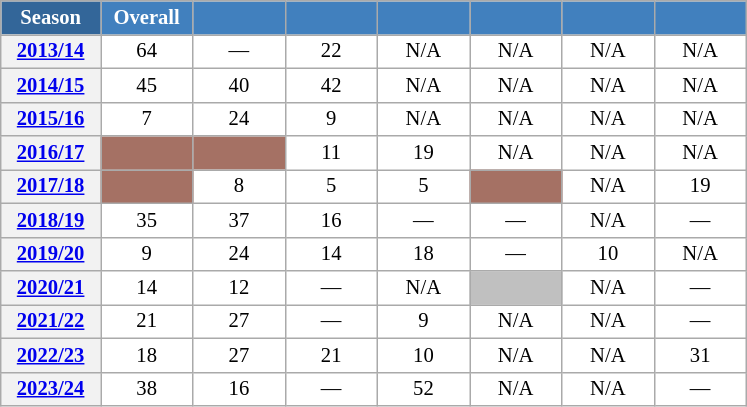<table class="wikitable" style="font-size:86%; text-align:center; border:grey solid 1px; border-collapse:collapse; background:#ffffff;">
<tr>
<th style="background-color:#369; color:white; width:60px;"> Season </th>
<th style="background-color:#4180be; color:white; width:55px;">Overall</th>
<th style="background-color:#4180be; color:white; width:55px;"></th>
<th style="background-color:#4180be; color:white; width:55px;"></th>
<th style="background-color:#4180be; color:white; width:55px;"></th>
<th style="background-color:#4180be; color:white; width:55px;"></th>
<th style="background-color:#4180be; color:white; width:55px;"></th>
<th style="background-color:#4180be; color:white; width:55px;"></th>
</tr>
<tr>
<th scope=row align=center><a href='#'>2013/14</a></th>
<td align=center>64</td>
<td align=center>—</td>
<td align=center>22</td>
<td align=center>N/A</td>
<td align=center>N/A</td>
<td align=center>N/A</td>
<td align=center>N/A</td>
</tr>
<tr>
<th scope=row align=center><a href='#'>2014/15</a></th>
<td align=center>45</td>
<td align=center>40</td>
<td align=center>42</td>
<td align=center>N/A</td>
<td align=center>N/A</td>
<td align=center>N/A</td>
<td align=center>N/A</td>
</tr>
<tr>
<th scope=row align=center><a href='#'>2015/16</a></th>
<td align=center>7</td>
<td align=center>24</td>
<td align=center>9</td>
<td align=center>N/A</td>
<td align=center>N/A</td>
<td align=center>N/A</td>
<td align=center>N/A</td>
</tr>
<tr>
<th scope=row align=center><a href='#'>2016/17</a></th>
<td align=center bgcolor=#a57164></td>
<td align=center bgcolor=#a57164></td>
<td align=center>11</td>
<td align=center>19</td>
<td align=center>N/A</td>
<td align=center>N/A</td>
<td align=center>N/A</td>
</tr>
<tr>
<th scope=row align=center><a href='#'>2017/18</a></th>
<td align=center bgcolor=#a57164></td>
<td align=center>8</td>
<td align=center>5</td>
<td align=center>5</td>
<td align=center bgcolor=#a57164></td>
<td align=center>N/A</td>
<td align=center>19</td>
</tr>
<tr>
<th scope=row align=center><a href='#'>2018/19</a></th>
<td align=center>35</td>
<td align=center>37</td>
<td align=center>16</td>
<td align=center>—</td>
<td align=center>—</td>
<td align=center>N/A</td>
<td align=center>—</td>
</tr>
<tr>
<th scope=row align=center><a href='#'>2019/20</a></th>
<td align=center>9</td>
<td align=center>24</td>
<td align=center>14</td>
<td align=center>18</td>
<td align=center>—</td>
<td align=center>10</td>
<td align=center>N/A</td>
</tr>
<tr>
<th scope=row align=center><a href='#'>2020/21</a></th>
<td align=center>14</td>
<td align=center>12</td>
<td align=center>—</td>
<td align=center>N/A</td>
<td align=center bgcolor=silver></td>
<td align=center>N/A</td>
<td align=center>—</td>
</tr>
<tr>
<th scope=row align=center><a href='#'>2021/22</a></th>
<td align=center>21</td>
<td align=center>27</td>
<td align=center>—</td>
<td align=center>9</td>
<td align=center>N/A</td>
<td align=center>N/A</td>
<td align=center>—</td>
</tr>
<tr>
<th scope=row align=center><a href='#'>2022/23</a></th>
<td align=center>18</td>
<td align=center>27</td>
<td align=center>21</td>
<td align=center>10</td>
<td align=center>N/A</td>
<td align=center>N/A</td>
<td align=center>31</td>
</tr>
<tr>
<th scope=row align=center><a href='#'>2023/24</a></th>
<td align=center>38</td>
<td align=center>16</td>
<td align=center>—</td>
<td align=center>52</td>
<td align=center>N/A</td>
<td align=center>N/A</td>
<td align=center>—</td>
</tr>
</table>
